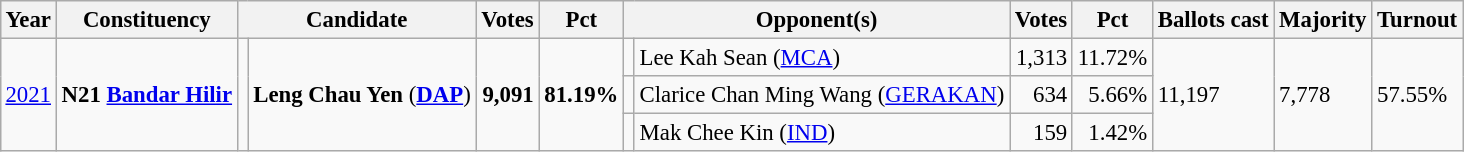<table class="wikitable" style="margin:0.5em ; font-size:95%">
<tr>
<th>Year</th>
<th>Constituency</th>
<th colspan=2">Candidate</th>
<th>Votes</th>
<th>Pct</th>
<th colspan=2>Opponent(s)</th>
<th>Votes</th>
<th>Pct</th>
<th>Ballots cast</th>
<th>Majority</th>
<th>Turnout</th>
</tr>
<tr>
<td rowspan="3"><a href='#'>2021</a></td>
<td rowspan="3"><strong>N21 <a href='#'>Bandar Hilir</a></strong></td>
<td rowspan="3" ></td>
<td rowspan="3"><strong>Leng Chau Yen</strong> (<a href='#'><strong>DAP</strong></a>)</td>
<td rowspan="3" align="right"><strong>9,091</strong></td>
<td rowspan="3"><strong>81.19%</strong></td>
<td></td>
<td>Lee Kah Sean (<a href='#'>MCA</a>)</td>
<td align="right">1,313</td>
<td>11.72%</td>
<td rowspan="3">11,197</td>
<td rowspan="3">7,778</td>
<td rowspan="3">57.55%</td>
</tr>
<tr>
<td bgcolor=></td>
<td>Clarice Chan Ming Wang (<a href='#'>GERAKAN</a>)</td>
<td align="right">634</td>
<td align="right">5.66%</td>
</tr>
<tr>
<td></td>
<td>Mak Chee Kin (<a href='#'>IND</a>)</td>
<td align="right">159</td>
<td align="right">1.42%</td>
</tr>
</table>
